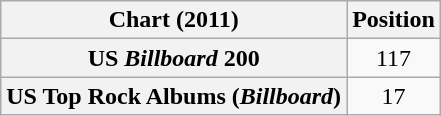<table class="wikitable sortable plainrowheaders" style="text-align:center">
<tr>
<th scope="col">Chart (2011)</th>
<th scope="col">Position</th>
</tr>
<tr>
<th scope="row">US <em>Billboard</em> 200</th>
<td>117</td>
</tr>
<tr>
<th scope="row">US Top Rock Albums (<em>Billboard</em>)</th>
<td>17</td>
</tr>
</table>
